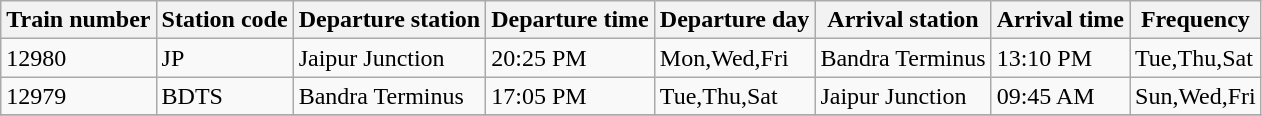<table class="wikitable">
<tr>
<th>Train number</th>
<th>Station code</th>
<th>Departure station</th>
<th>Departure time</th>
<th>Departure day</th>
<th>Arrival station</th>
<th>Arrival time</th>
<th>Frequency</th>
</tr>
<tr>
<td>12980</td>
<td>JP</td>
<td>Jaipur Junction</td>
<td>20:25 PM</td>
<td>Mon,Wed,Fri</td>
<td>Bandra Terminus</td>
<td>13:10 PM</td>
<td>Tue,Thu,Sat</td>
</tr>
<tr>
<td>12979</td>
<td>BDTS</td>
<td>Bandra Terminus</td>
<td>17:05 PM</td>
<td>Tue,Thu,Sat</td>
<td>Jaipur Junction</td>
<td>09:45 AM</td>
<td>Sun,Wed,Fri</td>
</tr>
<tr>
</tr>
</table>
